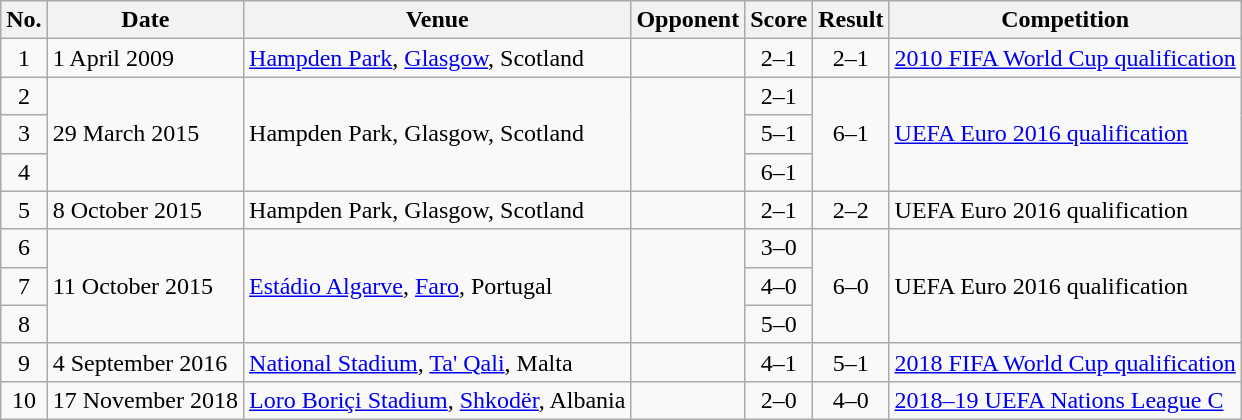<table class="wikitable sortable">
<tr>
<th scope="col">No.</th>
<th scope="col">Date</th>
<th scope="col">Venue</th>
<th scope="col">Opponent</th>
<th scope="col">Score</th>
<th scope="col">Result</th>
<th scope="col">Competition</th>
</tr>
<tr>
<td align="center">1</td>
<td>1 April 2009</td>
<td><a href='#'>Hampden Park</a>, <a href='#'>Glasgow</a>, Scotland</td>
<td></td>
<td align="center">2–1</td>
<td align="center">2–1</td>
<td><a href='#'>2010 FIFA World Cup qualification</a></td>
</tr>
<tr>
<td align="center">2</td>
<td rowspan="3">29 March 2015</td>
<td rowspan="3">Hampden Park, Glasgow, Scotland</td>
<td rowspan="3"></td>
<td align="center">2–1</td>
<td rowspan=3 align="center">6–1</td>
<td rowspan="3"><a href='#'>UEFA Euro 2016 qualification</a></td>
</tr>
<tr>
<td align="center">3</td>
<td align="center">5–1</td>
</tr>
<tr>
<td align="center">4</td>
<td align="center">6–1</td>
</tr>
<tr>
<td align="center">5</td>
<td>8 October 2015</td>
<td>Hampden Park, Glasgow, Scotland</td>
<td></td>
<td align="center">2–1</td>
<td align="center">2–2</td>
<td>UEFA Euro 2016 qualification</td>
</tr>
<tr>
<td align="center">6</td>
<td rowspan="3">11 October 2015</td>
<td rowspan="3"><a href='#'>Estádio Algarve</a>, <a href='#'>Faro</a>, Portugal</td>
<td rowspan="3"></td>
<td align="center">3–0</td>
<td rowspan=3 align="center">6–0</td>
<td rowspan="3">UEFA Euro 2016 qualification</td>
</tr>
<tr>
<td align="center">7</td>
<td align="center">4–0</td>
</tr>
<tr>
<td align="center">8</td>
<td align="center">5–0</td>
</tr>
<tr>
<td align="center">9</td>
<td>4 September 2016</td>
<td><a href='#'>National Stadium</a>, <a href='#'>Ta' Qali</a>, Malta</td>
<td></td>
<td align="center">4–1</td>
<td align="center">5–1</td>
<td><a href='#'>2018 FIFA World Cup qualification</a></td>
</tr>
<tr>
<td align="center">10</td>
<td>17 November 2018</td>
<td><a href='#'>Loro Boriçi Stadium</a>, <a href='#'>Shkodër</a>, Albania</td>
<td></td>
<td align="center">2–0</td>
<td align="center">4–0</td>
<td><a href='#'>2018–19 UEFA Nations League C</a></td>
</tr>
</table>
